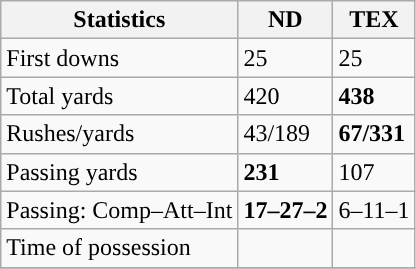<table class="wikitable" style="float: left;">
<tr>
<th>Statistics</th>
<th>ND</th>
<th>TEX</th>
</tr>
<tr>
<td>First downs</td>
<td>25</td>
<td>25</td>
</tr>
<tr>
<td>Total yards</td>
<td>420</td>
<td><strong>438</strong></td>
</tr>
<tr>
<td>Rushes/yards</td>
<td>43/189</td>
<td><strong>67/331</strong></td>
</tr>
<tr>
<td>Passing yards</td>
<td><strong>231</strong></td>
<td>107</td>
</tr>
<tr>
<td>Passing: Comp–Att–Int</td>
<td><strong>17–27–2</strong></td>
<td>6–11–1</td>
</tr>
<tr>
<td>Time of possession</td>
<td></td>
<td></td>
</tr>
<tr>
</tr>
</table>
